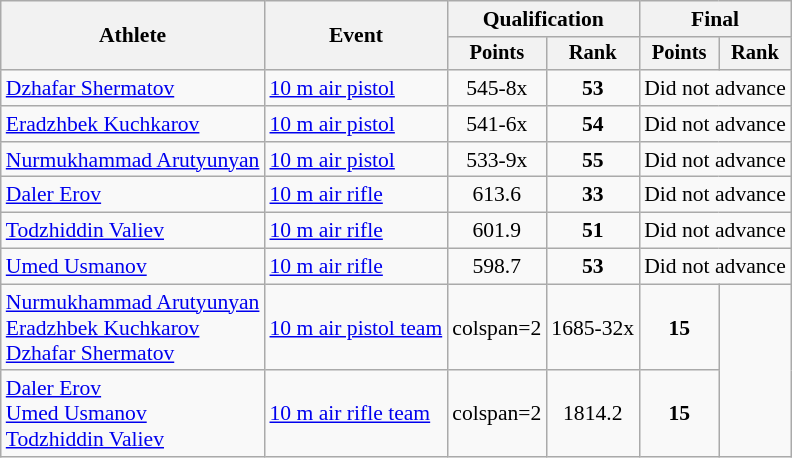<table class=wikitable style="text-align:center; font-size:90%">
<tr>
<th rowspan=2>Athlete</th>
<th rowspan=2>Event</th>
<th colspan=2>Qualification</th>
<th colspan=2>Final</th>
</tr>
<tr style="font-size:95%">
<th>Points</th>
<th>Rank</th>
<th>Points</th>
<th>Rank</th>
</tr>
<tr>
<td align=left><a href='#'>Dzhafar Shermatov</a></td>
<td align=left><a href='#'>10 m air pistol</a></td>
<td>545-8x</td>
<td><strong>53</strong></td>
<td colspan=2>Did not advance</td>
</tr>
<tr>
<td align=left><a href='#'>Eradzhbek Kuchkarov</a></td>
<td align=left><a href='#'>10 m air pistol</a></td>
<td>541-6x</td>
<td><strong>54</strong></td>
<td colspan=2>Did not advance</td>
</tr>
<tr>
<td align=left><a href='#'>Nurmukhammad Arutyunyan</a></td>
<td align=left><a href='#'>10 m air pistol</a></td>
<td>533-9x</td>
<td><strong>55</strong></td>
<td colspan=2>Did not advance</td>
</tr>
<tr>
<td align=left><a href='#'>Daler Erov</a></td>
<td align=left><a href='#'>10 m air rifle</a></td>
<td>613.6</td>
<td><strong>33</strong></td>
<td colspan=2>Did not advance</td>
</tr>
<tr>
<td align=left><a href='#'>Todzhiddin Valiev</a></td>
<td align=left><a href='#'>10 m air rifle</a></td>
<td>601.9</td>
<td><strong>51</strong></td>
<td colspan=2>Did not advance</td>
</tr>
<tr>
<td align=left><a href='#'>Umed Usmanov</a></td>
<td align=left><a href='#'>10 m air rifle</a></td>
<td>598.7</td>
<td><strong>53</strong></td>
<td colspan=2>Did not advance</td>
</tr>
<tr>
<td align=left><a href='#'>Nurmukhammad Arutyunyan</a><br><a href='#'>Eradzhbek Kuchkarov</a><br><a href='#'>Dzhafar Shermatov</a></td>
<td align=left><a href='#'>10 m air pistol team</a></td>
<td>colspan=2 </td>
<td>1685-32x</td>
<td><strong>15</strong></td>
</tr>
<tr>
<td align=left><a href='#'>Daler Erov</a><br><a href='#'>Umed Usmanov</a><br><a href='#'>Todzhiddin Valiev</a></td>
<td align=left><a href='#'>10 m air rifle team</a></td>
<td>colspan=2 </td>
<td>1814.2</td>
<td><strong>15</strong></td>
</tr>
</table>
